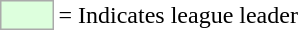<table>
<tr>
<td style="background:#DDFFDD; border:1px solid #aaa; width:2em;"></td>
<td>= Indicates league leader</td>
</tr>
</table>
